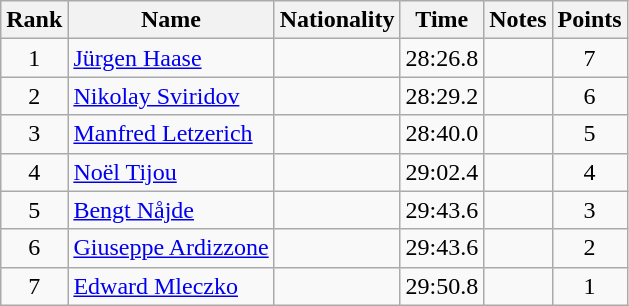<table class="wikitable sortable" style="text-align:center">
<tr>
<th>Rank</th>
<th>Name</th>
<th>Nationality</th>
<th>Time</th>
<th>Notes</th>
<th>Points</th>
</tr>
<tr>
<td>1</td>
<td align=left><a href='#'>Jürgen Haase</a></td>
<td align=left></td>
<td>28:26.8</td>
<td></td>
<td>7</td>
</tr>
<tr>
<td>2</td>
<td align=left><a href='#'>Nikolay Sviridov</a></td>
<td align=left></td>
<td>28:29.2</td>
<td></td>
<td>6</td>
</tr>
<tr>
<td>3</td>
<td align=left><a href='#'>Manfred Letzerich</a></td>
<td align=left></td>
<td>28:40.0</td>
<td></td>
<td>5</td>
</tr>
<tr>
<td>4</td>
<td align=left><a href='#'>Noël Tijou</a></td>
<td align=left></td>
<td>29:02.4</td>
<td></td>
<td>4</td>
</tr>
<tr>
<td>5</td>
<td align=left><a href='#'>Bengt Nåjde</a></td>
<td align=left></td>
<td>29:43.6</td>
<td></td>
<td>3</td>
</tr>
<tr>
<td>6</td>
<td align=left><a href='#'>Giuseppe Ardizzone</a></td>
<td align=left></td>
<td>29:43.6</td>
<td></td>
<td>2</td>
</tr>
<tr>
<td>7</td>
<td align=left><a href='#'>Edward Mleczko</a></td>
<td align=left></td>
<td>29:50.8</td>
<td></td>
<td>1</td>
</tr>
</table>
